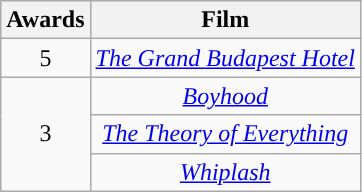<table class="wikitable" style="text-align:center;">
<tr>
<th style="background:">Awards</th>
<th style="background:">Film</th>
</tr>
<tr>
<td>5</td>
<td><em><a href='#'>The Grand Budapest Hotel</a></em></td>
</tr>
<tr>
<td rowspan="3">3</td>
<td><em><a href='#'>Boyhood</a></em></td>
</tr>
<tr>
<td><em><a href='#'>The Theory of Everything</a></em></td>
</tr>
<tr>
<td><em><a href='#'>Whiplash</a></em></td>
</tr>
</table>
